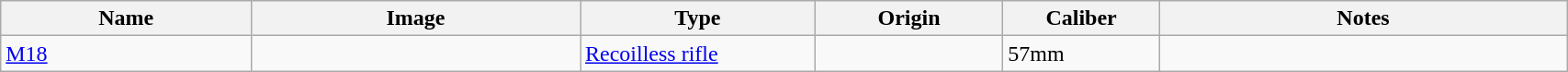<table class="wikitable" style="width:90%;">
<tr>
<th width=16%>Name</th>
<th width=21%>Image</th>
<th width=15%>Type</th>
<th width=12%>Origin</th>
<th width=10%>Caliber</th>
<th width=26%>Notes</th>
</tr>
<tr>
<td><a href='#'>M18</a></td>
<td></td>
<td><a href='#'>Recoilless rifle</a></td>
<td></td>
<td>57mm</td>
<td></td>
</tr>
</table>
